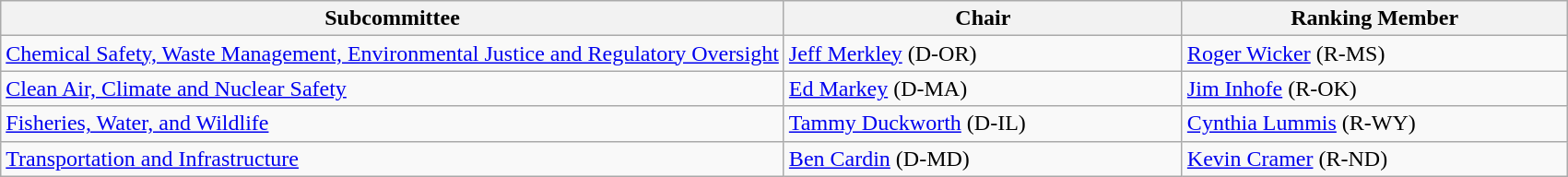<table class="wikitable">
<tr>
<th style="width:50%;">Subcommittee</th>
<th>Chair</th>
<th>Ranking Member</th>
</tr>
<tr>
<td><a href='#'>Chemical Safety, Waste Management, Environmental Justice and Regulatory Oversight</a></td>
<td><a href='#'>Jeff Merkley</a> (D-OR)</td>
<td><a href='#'>Roger Wicker</a> (R-MS)</td>
</tr>
<tr>
<td><a href='#'>Clean Air, Climate and Nuclear Safety</a></td>
<td><a href='#'>Ed Markey</a> (D-MA)</td>
<td><a href='#'>Jim Inhofe</a> (R-OK)</td>
</tr>
<tr>
<td><a href='#'>Fisheries, Water, and Wildlife</a></td>
<td><a href='#'>Tammy Duckworth</a> (D-IL)</td>
<td><a href='#'>Cynthia Lummis</a> (R-WY)</td>
</tr>
<tr>
<td><a href='#'>Transportation and Infrastructure</a></td>
<td><a href='#'>Ben Cardin</a> (D-MD)</td>
<td><a href='#'>Kevin Cramer</a> (R-ND)</td>
</tr>
</table>
